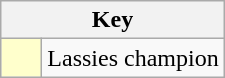<table class="wikitable" style="text-align: center;">
<tr>
<th colspan=2>Key</th>
</tr>
<tr>
<td style="background:#ffffcc; width:20px;"></td>
<td align=left>Lassies champion</td>
</tr>
</table>
